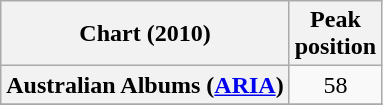<table class="wikitable plainrowheaders sortable" border="1">
<tr>
<th scope="col">Chart (2010)</th>
<th scope="col">Peak<br>position</th>
</tr>
<tr>
<th scope="row">Australian Albums (<a href='#'>ARIA</a>)</th>
<td align="center">58</td>
</tr>
<tr>
</tr>
<tr>
</tr>
<tr>
</tr>
<tr>
</tr>
<tr>
</tr>
<tr>
</tr>
<tr>
</tr>
<tr>
</tr>
</table>
